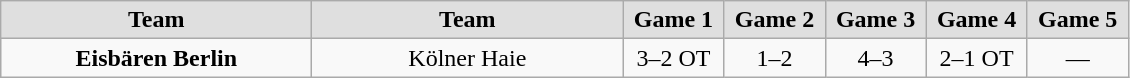<table class="wikitable">
<tr style="text-align:center; background:#dfdfdf;">
<td style="width:200px; "><strong>Team</strong></td>
<td style="width:200px; "><strong>Team</strong></td>
<td style="width:60px; "><strong>Game 1</strong></td>
<td style="width:60px; "><strong>Game 2</strong></td>
<td style="width:60px; "><strong>Game 3</strong></td>
<td style="width:60px; "><strong>Game 4</strong></td>
<td style="width:60px; "><strong>Game 5</strong></td>
</tr>
<tr style="text-align:center;">
<td><strong>Eisbären Berlin</strong></td>
<td>Kölner Haie</td>
<td>3–2 OT</td>
<td>1–2</td>
<td>4–3</td>
<td>2–1 OT</td>
<td>—</td>
</tr>
</table>
